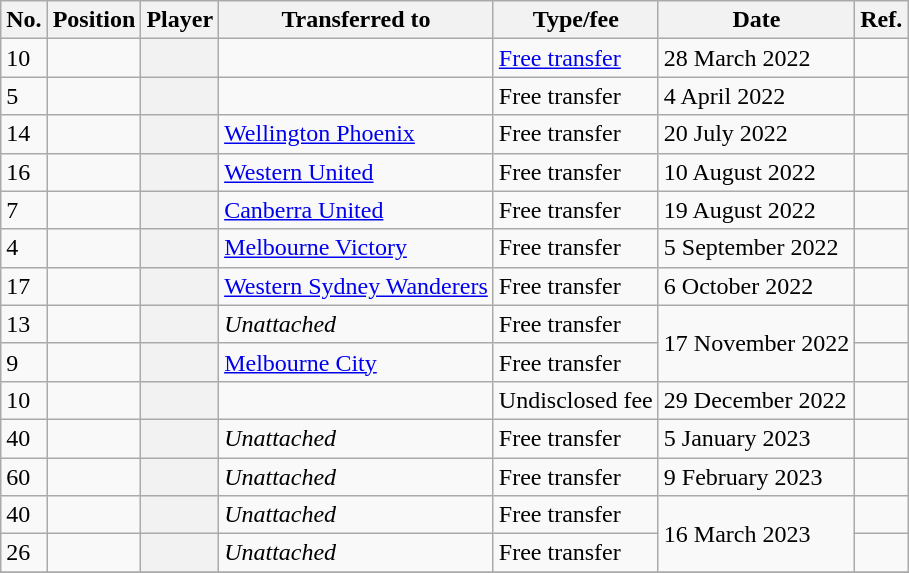<table class="wikitable plainrowheaders sortable" style="text-align:center; text-align:left">
<tr>
<th scope="col">No.</th>
<th scope="col">Position</th>
<th scope="col">Player</th>
<th scope="col">Transferred to</th>
<th scope="col">Type/fee</th>
<th scope="col">Date</th>
<th class="unsortable" scope="col">Ref.</th>
</tr>
<tr>
<td>10</td>
<td></td>
<th scope="row"></th>
<td></td>
<td><a href='#'>Free transfer</a></td>
<td>28 March 2022</td>
<td></td>
</tr>
<tr>
<td>5</td>
<td></td>
<th scope="row"></th>
<td></td>
<td>Free transfer</td>
<td>4 April 2022</td>
<td></td>
</tr>
<tr>
<td>14</td>
<td></td>
<th scope="row"></th>
<td><a href='#'>Wellington Phoenix</a></td>
<td>Free transfer</td>
<td>20 July 2022</td>
<td></td>
</tr>
<tr>
<td>16</td>
<td></td>
<th scope="row"></th>
<td><a href='#'>Western United</a></td>
<td>Free transfer</td>
<td>10 August 2022</td>
<td></td>
</tr>
<tr>
<td>7</td>
<td></td>
<th scope="row"></th>
<td><a href='#'>Canberra United</a></td>
<td>Free transfer</td>
<td>19 August 2022</td>
<td></td>
</tr>
<tr>
<td>4</td>
<td></td>
<th scope="row"></th>
<td><a href='#'>Melbourne Victory</a></td>
<td>Free transfer</td>
<td>5 September 2022</td>
<td></td>
</tr>
<tr>
<td>17</td>
<td></td>
<th scope="row"></th>
<td><a href='#'>Western Sydney Wanderers</a></td>
<td>Free transfer</td>
<td>6 October 2022</td>
<td></td>
</tr>
<tr>
<td>13</td>
<td></td>
<th scope="row"></th>
<td><em>Unattached</em></td>
<td>Free transfer</td>
<td rowspan="2">17 November 2022</td>
<td></td>
</tr>
<tr>
<td>9</td>
<td></td>
<th scope="row"></th>
<td><a href='#'>Melbourne City</a></td>
<td>Free transfer</td>
<td></td>
</tr>
<tr>
<td>10</td>
<td></td>
<th scope="row"></th>
<td></td>
<td>Undisclosed fee</td>
<td>29 December 2022</td>
<td></td>
</tr>
<tr>
<td>40</td>
<td></td>
<th scope="row"></th>
<td><em>Unattached</em></td>
<td>Free transfer</td>
<td>5 January 2023</td>
<td></td>
</tr>
<tr>
<td>60</td>
<td></td>
<th scope="row"></th>
<td><em>Unattached</em></td>
<td>Free transfer</td>
<td>9 February 2023</td>
<td></td>
</tr>
<tr>
<td>40</td>
<td></td>
<th scope="row"></th>
<td><em>Unattached</em></td>
<td>Free transfer</td>
<td rowspan="2">16 March 2023</td>
<td></td>
</tr>
<tr>
<td>26</td>
<td></td>
<th scope="row"></th>
<td><em>Unattached</em></td>
<td>Free transfer</td>
<td></td>
</tr>
<tr>
</tr>
</table>
